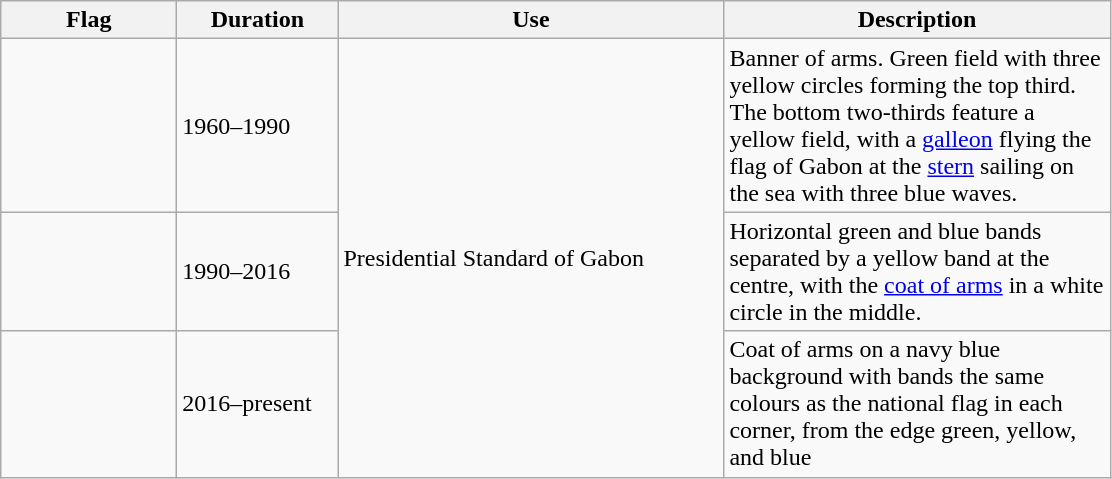<table class="wikitable">
<tr>
<th width="110">Flag</th>
<th width="100">Duration</th>
<th width="250">Use</th>
<th width="250">Description</th>
</tr>
<tr>
<td></td>
<td>1960–1990</td>
<td rowspan="3">Presidential Standard of Gabon</td>
<td>Banner of arms. Green field with three yellow circles forming the top third.  The bottom two-thirds feature a yellow field, with a <a href='#'>galleon</a> flying the flag of Gabon at the <a href='#'>stern</a> sailing on the sea with three blue waves.</td>
</tr>
<tr>
<td></td>
<td>1990–2016</td>
<td>Horizontal green and blue bands separated by a yellow band at the centre, with the <a href='#'>coat of arms</a> in a white circle in the middle.</td>
</tr>
<tr>
<td></td>
<td>2016–present</td>
<td>Coat of arms on a navy blue background with bands the same colours as the national flag in each corner, from the edge green, yellow, and blue</td>
</tr>
</table>
